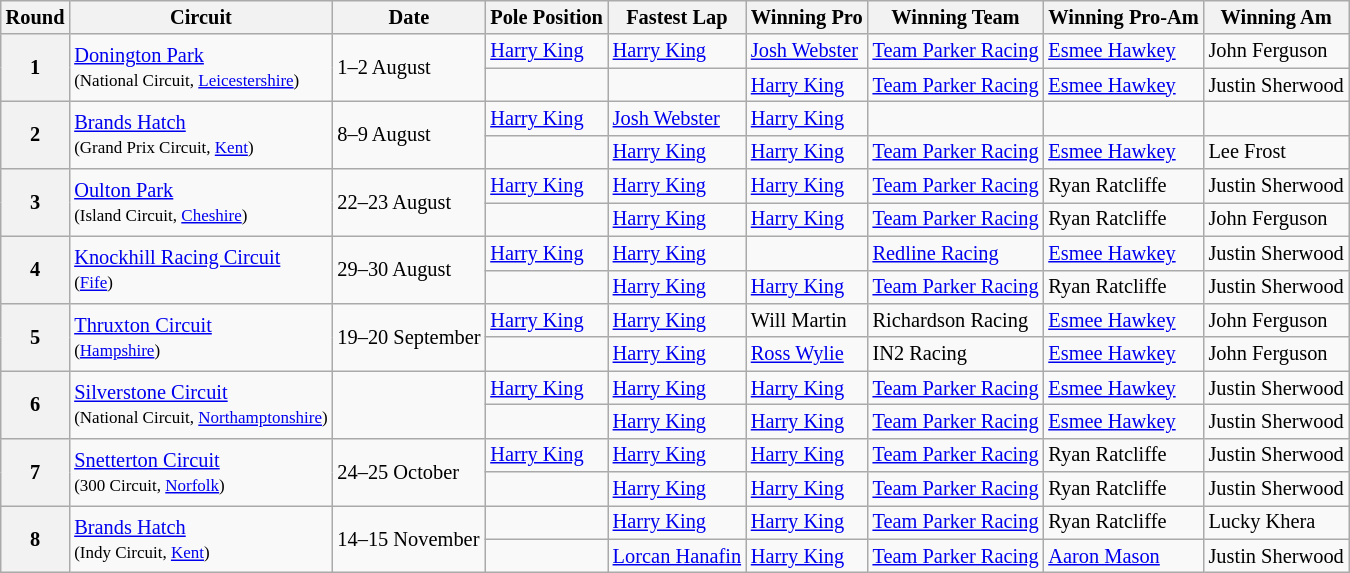<table class="wikitable" style="font-size: 85%">
<tr>
<th>Round</th>
<th>Circuit</th>
<th>Date</th>
<th>Pole Position</th>
<th>Fastest Lap</th>
<th>Winning Pro</th>
<th>Winning Team</th>
<th>Winning Pro-Am</th>
<th>Winning Am</th>
</tr>
<tr>
<th rowspan=2>1</th>
<td rowspan=2><a href='#'>Donington Park</a><br><small>(National Circuit, <a href='#'>Leicestershire</a>)</small></td>
<td rowspan=2>1–2 August</td>
<td> <a href='#'>Harry King</a></td>
<td> <a href='#'>Harry King</a></td>
<td> <a href='#'>Josh Webster</a></td>
<td><a href='#'>Team Parker Racing</a></td>
<td> <a href='#'>Esmee Hawkey</a></td>
<td> John Ferguson</td>
</tr>
<tr>
<td></td>
<td></td>
<td> <a href='#'>Harry King</a></td>
<td><a href='#'>Team Parker Racing</a></td>
<td> <a href='#'>Esmee Hawkey</a></td>
<td> Justin Sherwood</td>
</tr>
<tr>
<th rowspan=2>2</th>
<td rowspan=2><a href='#'>Brands Hatch</a><br><small>(Grand Prix Circuit, <a href='#'>Kent</a>)</small></td>
<td rowspan=2>8–9 August</td>
<td> <a href='#'>Harry King</a></td>
<td> <a href='#'>Josh Webster</a></td>
<td> <a href='#'>Harry King</a></td>
<td></td>
<td></td>
<td></td>
</tr>
<tr>
<td></td>
<td> <a href='#'>Harry King</a></td>
<td> <a href='#'>Harry King</a></td>
<td><a href='#'>Team Parker Racing</a></td>
<td> <a href='#'>Esmee Hawkey</a></td>
<td> Lee Frost</td>
</tr>
<tr>
<th rowspan=2>3</th>
<td rowspan=2><a href='#'>Oulton Park</a><br><small>(Island Circuit, <a href='#'>Cheshire</a>)</small></td>
<td rowspan=2>22–23 August</td>
<td> <a href='#'>Harry King</a></td>
<td> <a href='#'>Harry King</a></td>
<td> <a href='#'>Harry King</a></td>
<td><a href='#'>Team Parker Racing</a></td>
<td> Ryan Ratcliffe</td>
<td> Justin Sherwood</td>
</tr>
<tr>
<td></td>
<td> <a href='#'>Harry King</a></td>
<td> <a href='#'>Harry King</a></td>
<td><a href='#'>Team Parker Racing</a></td>
<td> Ryan Ratcliffe</td>
<td> John Ferguson</td>
</tr>
<tr>
<th rowspan=2>4</th>
<td rowspan=2><a href='#'>Knockhill Racing Circuit</a><br><small>(<a href='#'>Fife</a>)</small></td>
<td rowspan=2>29–30 August</td>
<td> <a href='#'>Harry King</a></td>
<td> <a href='#'>Harry King</a></td>
<td></td>
<td><a href='#'>Redline Racing</a></td>
<td> <a href='#'>Esmee Hawkey</a></td>
<td> Justin Sherwood</td>
</tr>
<tr>
<td></td>
<td> <a href='#'>Harry King</a></td>
<td> <a href='#'>Harry King</a></td>
<td><a href='#'>Team Parker Racing</a></td>
<td> Ryan Ratcliffe</td>
<td> Justin Sherwood</td>
</tr>
<tr>
<th rowspan=2>5</th>
<td rowspan=2><a href='#'>Thruxton Circuit</a><br><small>(<a href='#'>Hampshire</a>)</small></td>
<td rowspan=2>19–20 September</td>
<td> <a href='#'>Harry King</a></td>
<td> <a href='#'>Harry King</a></td>
<td> Will Martin</td>
<td>Richardson Racing</td>
<td> <a href='#'>Esmee Hawkey</a></td>
<td> John Ferguson</td>
</tr>
<tr>
<td></td>
<td> <a href='#'>Harry King</a></td>
<td> <a href='#'>Ross Wylie</a></td>
<td>IN2 Racing</td>
<td> <a href='#'>Esmee Hawkey</a></td>
<td> John Ferguson</td>
</tr>
<tr>
<th rowspan=2>6</th>
<td rowspan=2><a href='#'>Silverstone Circuit</a><br><small>(National Circuit, <a href='#'>Northamptonshire</a>)</small></td>
<td rowspan=2></td>
<td> <a href='#'>Harry King</a></td>
<td> <a href='#'>Harry King</a></td>
<td> <a href='#'>Harry King</a></td>
<td><a href='#'>Team Parker Racing</a></td>
<td> <a href='#'>Esmee Hawkey</a></td>
<td> Justin Sherwood</td>
</tr>
<tr>
<td></td>
<td> <a href='#'>Harry King</a></td>
<td> <a href='#'>Harry King</a></td>
<td><a href='#'>Team Parker Racing</a></td>
<td> <a href='#'>Esmee Hawkey</a></td>
<td> Justin Sherwood</td>
</tr>
<tr>
<th rowspan=2>7</th>
<td rowspan=2><a href='#'>Snetterton Circuit</a><br><small>(300 Circuit, <a href='#'>Norfolk</a>)</small></td>
<td rowspan=2>24–25 October</td>
<td> <a href='#'>Harry King</a></td>
<td> <a href='#'>Harry King</a></td>
<td> <a href='#'>Harry King</a></td>
<td><a href='#'>Team Parker Racing</a></td>
<td> Ryan Ratcliffe</td>
<td> Justin Sherwood</td>
</tr>
<tr>
<td></td>
<td> <a href='#'>Harry King</a></td>
<td> <a href='#'>Harry King</a></td>
<td><a href='#'>Team Parker Racing</a></td>
<td> Ryan Ratcliffe</td>
<td> Justin Sherwood</td>
</tr>
<tr>
<th rowspan=2>8</th>
<td rowspan=2><a href='#'>Brands Hatch</a><br><small>(Indy Circuit, <a href='#'>Kent</a>)</small></td>
<td rowspan=2>14–15 November</td>
<td></td>
<td> <a href='#'>Harry King</a></td>
<td> <a href='#'>Harry King</a></td>
<td><a href='#'>Team Parker Racing</a></td>
<td> Ryan Ratcliffe</td>
<td> Lucky Khera</td>
</tr>
<tr>
<td></td>
<td> <a href='#'>Lorcan Hanafin</a></td>
<td> <a href='#'>Harry King</a></td>
<td><a href='#'>Team Parker Racing</a></td>
<td> <a href='#'>Aaron Mason</a></td>
<td> Justin Sherwood</td>
</tr>
</table>
